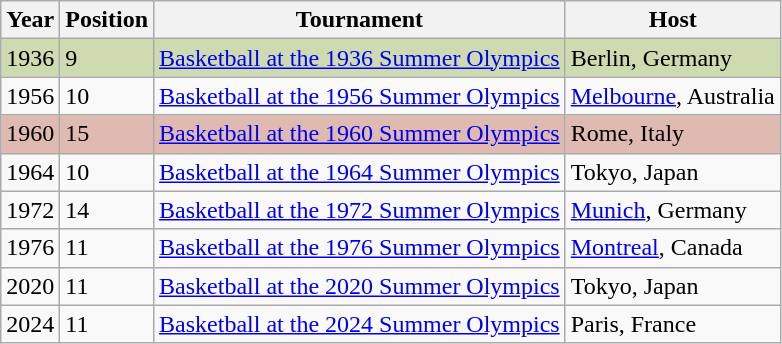<table class="wikitable">
<tr>
<th>Year</th>
<th>Position</th>
<th>Tournament</th>
<th>Host</th>
</tr>
<tr valign="top" bgcolor="#CEDAB0">
<td>1936</td>
<td>9</td>
<td><a href='#'>Basketball at the 1936 Summer Olympics</a></td>
<td>Berlin, Germany</td>
</tr>
<tr valign="top" bgcolor=>
<td>1956</td>
<td>10</td>
<td><a href='#'>Basketball at the 1956 Summer Olympics</a></td>
<td><a href='#'>Melbourne</a>, Australia</td>
</tr>
<tr valign="top" bgcolor="#DEBAB0">
<td>1960</td>
<td>15</td>
<td><a href='#'>Basketball at the 1960 Summer Olympics</a></td>
<td>Rome, Italy</td>
</tr>
<tr valign="top" bgcolor=>
<td>1964</td>
<td>10</td>
<td><a href='#'>Basketball at the 1964 Summer Olympics</a></td>
<td>Tokyo, Japan</td>
</tr>
<tr valign="top" bgcolor=>
<td>1972</td>
<td>14</td>
<td><a href='#'>Basketball at the 1972 Summer Olympics</a></td>
<td><a href='#'>Munich</a>, Germany</td>
</tr>
<tr valign="top" bgcolor=>
<td>1976</td>
<td>11</td>
<td><a href='#'>Basketball at the 1976 Summer Olympics</a></td>
<td><a href='#'>Montreal</a>, Canada</td>
</tr>
<tr valign="top" bgcolor="">
<td>2020</td>
<td>11</td>
<td><a href='#'>Basketball at the 2020 Summer Olympics</a></td>
<td>Tokyo, Japan</td>
</tr>
<tr valign="top" bgcolor=>
<td>2024</td>
<td>11</td>
<td><a href='#'>Basketball at the 2024 Summer Olympics</a></td>
<td>Paris, France</td>
</tr>
</table>
